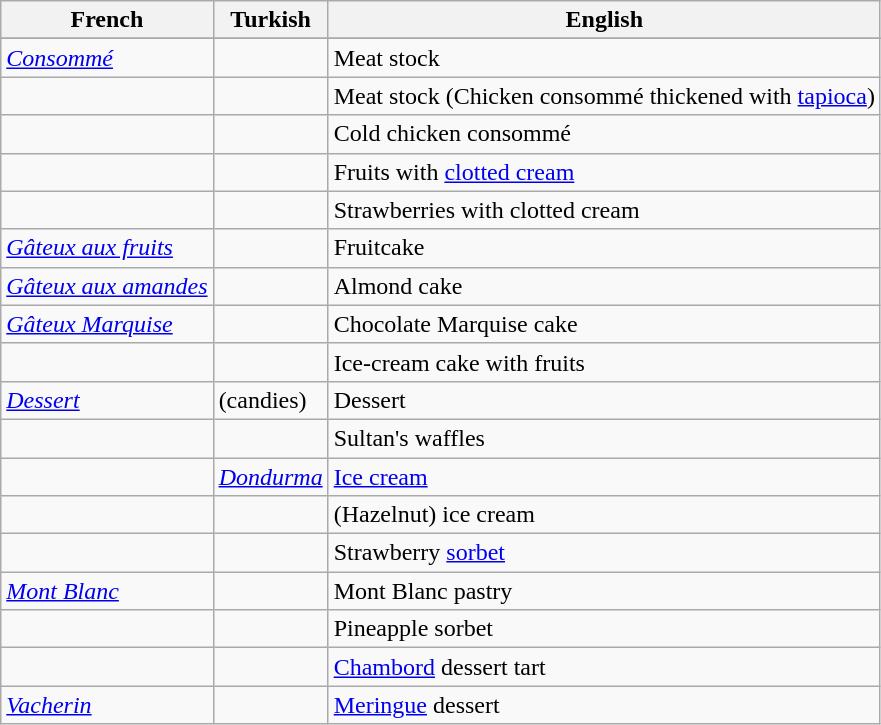<table class="wikitable sortable">
<tr>
<th>French</th>
<th>Turkish</th>
<th>English</th>
</tr>
<tr>
</tr>
<tr>
<td><em><a href='#'>Consommé</a></em></td>
<td></td>
<td>Meat stock</td>
</tr>
<tr>
<td></td>
<td></td>
<td>Meat stock (Chicken consommé thickened with <a href='#'>tapioca</a>)</td>
</tr>
<tr>
<td></td>
<td></td>
<td>Cold chicken consommé</td>
</tr>
<tr>
<td></td>
<td></td>
<td>Fruits with <a href='#'>clotted cream</a></td>
</tr>
<tr>
<td></td>
<td></td>
<td>Strawberries with clotted cream</td>
</tr>
<tr>
<td><em><a href='#'>Gâteux aux fruits</a></em></td>
<td></td>
<td>Fruitcake</td>
</tr>
<tr>
<td><em><a href='#'>Gâteux aux amandes</a></em></td>
<td></td>
<td>Almond cake</td>
</tr>
<tr>
<td><em><a href='#'>Gâteux Marquise</a></em></td>
<td></td>
<td>Chocolate Marquise cake</td>
</tr>
<tr>
<td></td>
<td></td>
<td>Ice-cream cake with fruits</td>
</tr>
<tr>
<td><em><a href='#'>Dessert</a></em></td>
<td> (candies)</td>
<td>Dessert</td>
</tr>
<tr>
<td></td>
<td></td>
<td>Sultan's waffles</td>
</tr>
<tr>
<td></td>
<td><em><a href='#'>Dondurma</a></em></td>
<td><a href='#'>Ice cream</a></td>
</tr>
<tr>
<td></td>
<td></td>
<td>(Hazelnut) ice cream</td>
</tr>
<tr>
<td></td>
<td></td>
<td>Strawberry <a href='#'>sorbet</a></td>
</tr>
<tr>
<td><em><a href='#'>Mont Blanc</a></em></td>
<td></td>
<td>Mont Blanc pastry</td>
</tr>
<tr>
<td></td>
<td></td>
<td>Pineapple sorbet</td>
</tr>
<tr>
<td></td>
<td></td>
<td><a href='#'>Chambord</a> dessert tart</td>
</tr>
<tr>
<td><em><a href='#'>Vacherin</a> </em></td>
<td></td>
<td><a href='#'>Meringue</a> dessert</td>
</tr>
</table>
